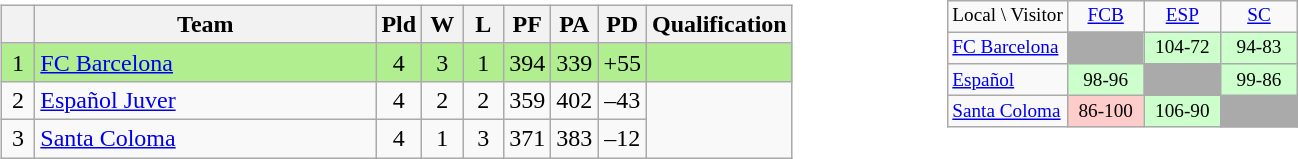<table>
<tr>
<td style="vertical-align:top; width:33%;"><br><table class="wikitable" style="text-align:center">
<tr>
<th width=15></th>
<th width=220>Team</th>
<th width=20>Pld</th>
<th width=20>W</th>
<th width=20>L</th>
<th width=20>PF</th>
<th width=20>PA</th>
<th width=20>PD</th>
<th width=20>Qualification</th>
</tr>
<tr style="background: #B0EE90">
<td>1</td>
<td align=left><a href='#'>FC Barcelona</a></td>
<td>4</td>
<td>3</td>
<td>1</td>
<td>394</td>
<td>339</td>
<td>+55</td>
<td></td>
</tr>
<tr>
<td>2</td>
<td align=left><a href='#'>Español Juver</a></td>
<td>4</td>
<td>2</td>
<td>2</td>
<td>359</td>
<td>402</td>
<td>–43</td>
</tr>
<tr>
<td>3</td>
<td align=left><a href='#'>Santa Coloma</a></td>
<td>4</td>
<td>1</td>
<td>3</td>
<td>371</td>
<td>383</td>
<td>–12</td>
</tr>
</table>
</td>
<td style="vertical-align:top; width:33%;"><br><table class="wikitable" style="text-align:center; font-size:80%">
<tr>
<td>Local \ Visitor</td>
<td width=45><a href='#'>FCB</a></td>
<td width=45><a href='#'>ESP</a></td>
<td width=45><a href='#'>SC</a></td>
</tr>
<tr>
<td align=left><a href='#'>FC Barcelona</a></td>
<td style="background:#AAAAAA"></td>
<td style="background:#CFC">104-72</td>
<td style="background:#CFC">94-83</td>
</tr>
<tr>
<td align=left><a href='#'>Español</a></td>
<td style="background:#CFC">98-96</td>
<td style="background:#AAAAAA"></td>
<td style="background:#CFC">99-86</td>
</tr>
<tr>
<td align=left><a href='#'>Santa Coloma</a></td>
<td style="background:#FCC">86-100</td>
<td style="background:#CFC">106-90</td>
<td style="background:#AAAAAA"></td>
</tr>
</table>
</td>
</tr>
</table>
